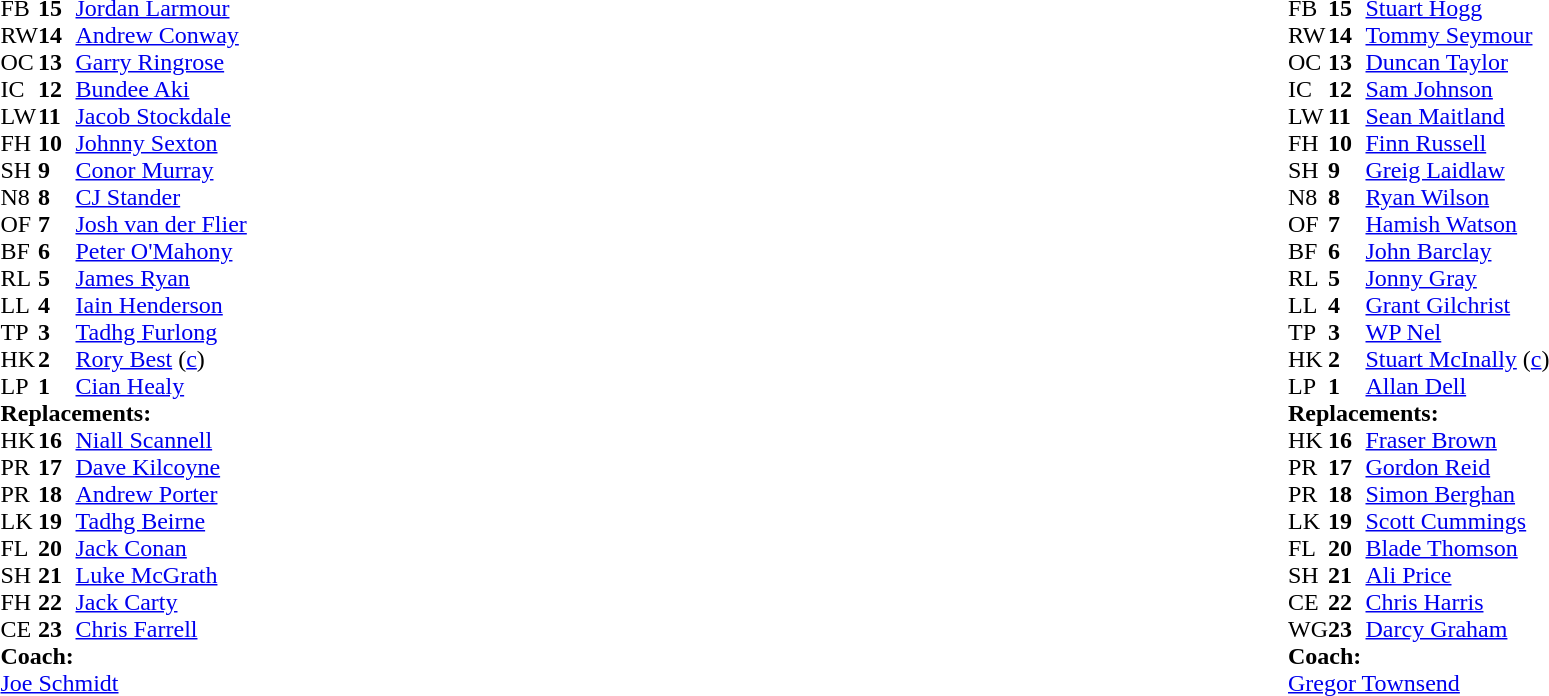<table style="width:100%;">
<tr>
<td style="vertical-align:top; width:50%;"><br><table style="font-size: 100%" cellspacing="0" cellpadding="0">
<tr>
<th width="25"></th>
<th width="25"></th>
</tr>
<tr>
<td>FB</td>
<td><strong>15</strong></td>
<td><a href='#'>Jordan Larmour</a></td>
</tr>
<tr>
<td>RW</td>
<td><strong>14</strong></td>
<td><a href='#'>Andrew Conway</a></td>
</tr>
<tr>
<td>OC</td>
<td><strong>13</strong></td>
<td><a href='#'>Garry Ringrose</a></td>
</tr>
<tr>
<td>IC</td>
<td><strong>12</strong></td>
<td><a href='#'>Bundee Aki</a></td>
<td></td>
<td></td>
</tr>
<tr>
<td>LW</td>
<td><strong>11</strong></td>
<td><a href='#'>Jacob Stockdale</a></td>
</tr>
<tr>
<td>FH</td>
<td><strong>10</strong></td>
<td><a href='#'>Johnny Sexton</a></td>
<td></td>
<td></td>
</tr>
<tr>
<td>SH</td>
<td><strong>9</strong></td>
<td><a href='#'>Conor Murray</a></td>
<td></td>
<td></td>
</tr>
<tr>
<td>N8</td>
<td><strong>8</strong></td>
<td><a href='#'>CJ Stander</a></td>
</tr>
<tr>
<td>OF</td>
<td><strong>7</strong></td>
<td><a href='#'>Josh van der Flier</a></td>
<td></td>
<td colspan="2"></td>
<td></td>
</tr>
<tr>
<td>BF</td>
<td><strong>6</strong></td>
<td><a href='#'>Peter O'Mahony</a></td>
<td></td>
<td></td>
<td></td>
<td></td>
</tr>
<tr>
<td>RL</td>
<td><strong>5</strong></td>
<td><a href='#'>James Ryan</a></td>
</tr>
<tr>
<td>LL</td>
<td><strong>4</strong></td>
<td><a href='#'>Iain Henderson</a></td>
<td></td>
<td></td>
</tr>
<tr>
<td>TP</td>
<td><strong>3</strong></td>
<td><a href='#'>Tadhg Furlong</a></td>
<td></td>
<td></td>
</tr>
<tr>
<td>HK</td>
<td><strong>2</strong></td>
<td><a href='#'>Rory Best</a> (<a href='#'>c</a>)</td>
</tr>
<tr>
<td>LP</td>
<td><strong>1</strong></td>
<td><a href='#'>Cian Healy</a></td>
<td></td>
<td></td>
</tr>
<tr>
<td colspan="3"><strong>Replacements:</strong></td>
</tr>
<tr>
<td>HK</td>
<td><strong>16</strong></td>
<td><a href='#'>Niall Scannell</a></td>
<td></td>
<td></td>
<td></td>
<td></td>
</tr>
<tr>
<td>PR</td>
<td><strong>17</strong></td>
<td><a href='#'>Dave Kilcoyne</a></td>
<td></td>
<td></td>
</tr>
<tr>
<td>PR</td>
<td><strong>18</strong></td>
<td><a href='#'>Andrew Porter</a></td>
<td></td>
<td></td>
</tr>
<tr>
<td>LK</td>
<td><strong>19</strong></td>
<td><a href='#'>Tadhg Beirne</a></td>
<td></td>
<td></td>
</tr>
<tr>
<td>FL</td>
<td><strong>20</strong></td>
<td><a href='#'>Jack Conan</a></td>
<td></td>
<td></td>
<td></td>
<td></td>
</tr>
<tr>
<td>SH</td>
<td><strong>21</strong></td>
<td><a href='#'>Luke McGrath</a></td>
<td></td>
<td></td>
</tr>
<tr>
<td>FH</td>
<td><strong>22</strong></td>
<td><a href='#'>Jack Carty</a></td>
<td></td>
<td></td>
</tr>
<tr>
<td>CE</td>
<td><strong>23</strong></td>
<td><a href='#'>Chris Farrell</a></td>
<td></td>
<td></td>
</tr>
<tr>
<td colspan="3"><strong>Coach:</strong></td>
</tr>
<tr>
<td colspan="4"> <a href='#'>Joe Schmidt</a></td>
</tr>
</table>
</td>
<td style="vertical-align:top"></td>
<td style="vertical-align:top; width:50%;"><br><table cellspacing="0" cellpadding="0" style="font-size:100%; margin:auto;">
<tr>
<th width="25"></th>
<th width="25"></th>
</tr>
<tr>
<td>FB</td>
<td><strong>15</strong></td>
<td><a href='#'>Stuart Hogg</a></td>
</tr>
<tr>
<td>RW</td>
<td><strong>14</strong></td>
<td><a href='#'>Tommy Seymour</a></td>
<td></td>
<td></td>
</tr>
<tr>
<td>OC</td>
<td><strong>13</strong></td>
<td><a href='#'>Duncan Taylor</a></td>
<td></td>
<td></td>
</tr>
<tr>
<td>IC</td>
<td><strong>12</strong></td>
<td><a href='#'>Sam Johnson</a></td>
</tr>
<tr>
<td>LW</td>
<td><strong>11</strong></td>
<td><a href='#'>Sean Maitland</a></td>
</tr>
<tr>
<td>FH</td>
<td><strong>10</strong></td>
<td><a href='#'>Finn Russell</a></td>
</tr>
<tr>
<td>SH</td>
<td><strong>9</strong></td>
<td><a href='#'>Greig Laidlaw</a></td>
<td></td>
<td></td>
</tr>
<tr>
<td>N8</td>
<td><strong>8</strong></td>
<td><a href='#'>Ryan Wilson</a></td>
</tr>
<tr>
<td>OF</td>
<td><strong>7</strong></td>
<td><a href='#'>Hamish Watson</a></td>
<td></td>
<td></td>
</tr>
<tr>
<td>BF</td>
<td><strong>6</strong></td>
<td><a href='#'>John Barclay</a></td>
<td></td>
<td></td>
</tr>
<tr>
<td>RL</td>
<td><strong>5</strong></td>
<td><a href='#'>Jonny Gray</a></td>
<td></td>
<td></td>
</tr>
<tr>
<td>LL</td>
<td><strong>4</strong></td>
<td><a href='#'>Grant Gilchrist</a></td>
</tr>
<tr>
<td>TP</td>
<td><strong>3</strong></td>
<td><a href='#'>WP Nel</a></td>
<td></td>
<td></td>
</tr>
<tr>
<td>HK</td>
<td><strong>2</strong></td>
<td><a href='#'>Stuart McInally</a> (<a href='#'>c</a>)</td>
</tr>
<tr>
<td>LP</td>
<td><strong>1</strong></td>
<td><a href='#'>Allan Dell</a></td>
<td></td>
<td></td>
</tr>
<tr>
<td colspan="3"><strong>Replacements:</strong></td>
</tr>
<tr>
<td>HK</td>
<td><strong>16</strong></td>
<td><a href='#'>Fraser Brown</a></td>
<td></td>
<td></td>
</tr>
<tr>
<td>PR</td>
<td><strong>17</strong></td>
<td><a href='#'>Gordon Reid</a></td>
<td></td>
<td></td>
</tr>
<tr>
<td>PR</td>
<td><strong>18</strong></td>
<td><a href='#'>Simon Berghan</a></td>
<td></td>
<td></td>
</tr>
<tr>
<td>LK</td>
<td><strong>19</strong></td>
<td><a href='#'>Scott Cummings</a></td>
<td></td>
<td></td>
</tr>
<tr>
<td>FL</td>
<td><strong>20</strong></td>
<td><a href='#'>Blade Thomson</a></td>
<td></td>
<td></td>
</tr>
<tr>
<td>SH</td>
<td><strong>21</strong></td>
<td><a href='#'>Ali Price</a></td>
<td></td>
<td></td>
</tr>
<tr>
<td>CE</td>
<td><strong>22</strong></td>
<td><a href='#'>Chris Harris</a></td>
<td></td>
<td></td>
</tr>
<tr>
<td>WG</td>
<td><strong>23</strong></td>
<td><a href='#'>Darcy Graham</a></td>
<td></td>
<td></td>
</tr>
<tr>
<td colspan="3"><strong>Coach:</strong></td>
</tr>
<tr>
<td colspan="4"> <a href='#'>Gregor Townsend</a></td>
</tr>
</table>
</td>
</tr>
</table>
